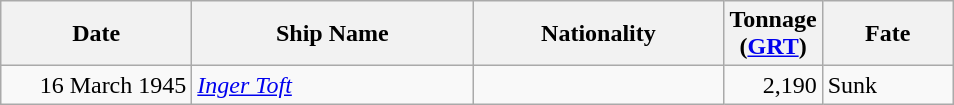<table class="wikitable sortable">
<tr>
<th width="120px">Date</th>
<th width="180px">Ship Name</th>
<th width="160px">Nationality</th>
<th width="25px">Tonnage<br>(<a href='#'>GRT</a>)</th>
<th width="80px">Fate</th>
</tr>
<tr>
<td align="right">16 March 1945</td>
<td align="left"><a href='#'><em>Inger Toft</em></a></td>
<td align="left"></td>
<td align="right">2,190</td>
<td align="left">Sunk</td>
</tr>
</table>
